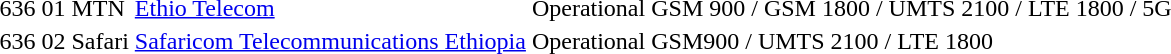<table>
<tr>
<td>636</td>
<td>01</td>
<td>MTN</td>
<td><a href='#'>Ethio Telecom</a></td>
<td>Operational</td>
<td>GSM 900 / GSM 1800 / UMTS 2100 / LTE 1800 / 5G</td>
<td></td>
</tr>
<tr>
<td>636</td>
<td>02</td>
<td>Safari</td>
<td><a href='#'>Safaricom Telecommunications Ethiopia</a></td>
<td>Operational</td>
<td>GSM900 / UMTS 2100 / LTE 1800</td>
<td></td>
</tr>
</table>
